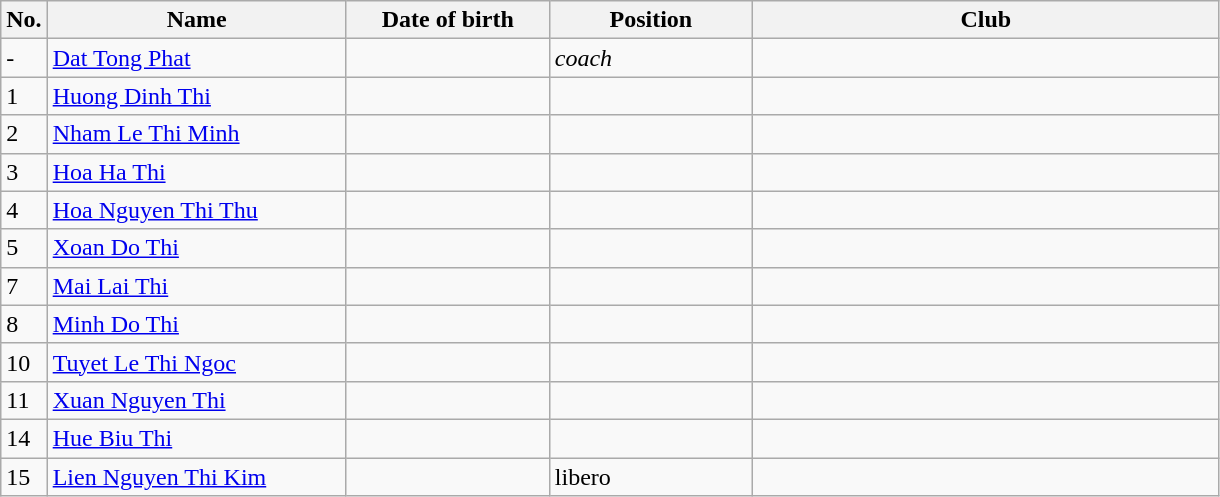<table class=wikitable sortable style=font-size:100%; text-align:center;>
<tr>
<th>No.</th>
<th style=width:12em>Name</th>
<th style=width:8em>Date of birth</th>
<th style=width:8em>Position</th>
<th style=width:19em>Club</th>
</tr>
<tr>
<td>-</td>
<td><a href='#'>Dat Tong Phat</a></td>
<td></td>
<td><em>coach</em></td>
<td></td>
</tr>
<tr>
<td>1</td>
<td><a href='#'>Huong Dinh Thi</a></td>
<td></td>
<td></td>
<td></td>
</tr>
<tr>
<td>2</td>
<td><a href='#'>Nham Le Thi Minh</a></td>
<td></td>
<td></td>
<td></td>
</tr>
<tr>
<td>3</td>
<td><a href='#'>Hoa Ha Thi</a></td>
<td></td>
<td></td>
<td></td>
</tr>
<tr>
<td>4</td>
<td><a href='#'>Hoa Nguyen Thi Thu</a></td>
<td></td>
<td></td>
<td></td>
</tr>
<tr>
<td>5</td>
<td><a href='#'>Xoan Do Thi</a></td>
<td></td>
<td></td>
<td></td>
</tr>
<tr>
<td>7</td>
<td><a href='#'>Mai Lai Thi</a></td>
<td></td>
<td></td>
<td></td>
</tr>
<tr>
<td>8</td>
<td><a href='#'>Minh Do Thi</a></td>
<td></td>
<td></td>
<td></td>
</tr>
<tr>
<td>10</td>
<td><a href='#'>Tuyet Le Thi Ngoc</a></td>
<td></td>
<td></td>
<td></td>
</tr>
<tr>
<td>11</td>
<td><a href='#'>Xuan Nguyen Thi</a></td>
<td></td>
<td></td>
<td></td>
</tr>
<tr>
<td>14</td>
<td><a href='#'>Hue Biu Thi</a></td>
<td></td>
<td></td>
<td></td>
</tr>
<tr>
<td>15</td>
<td><a href='#'>Lien Nguyen Thi Kim</a></td>
<td></td>
<td>libero</td>
<td></td>
</tr>
</table>
